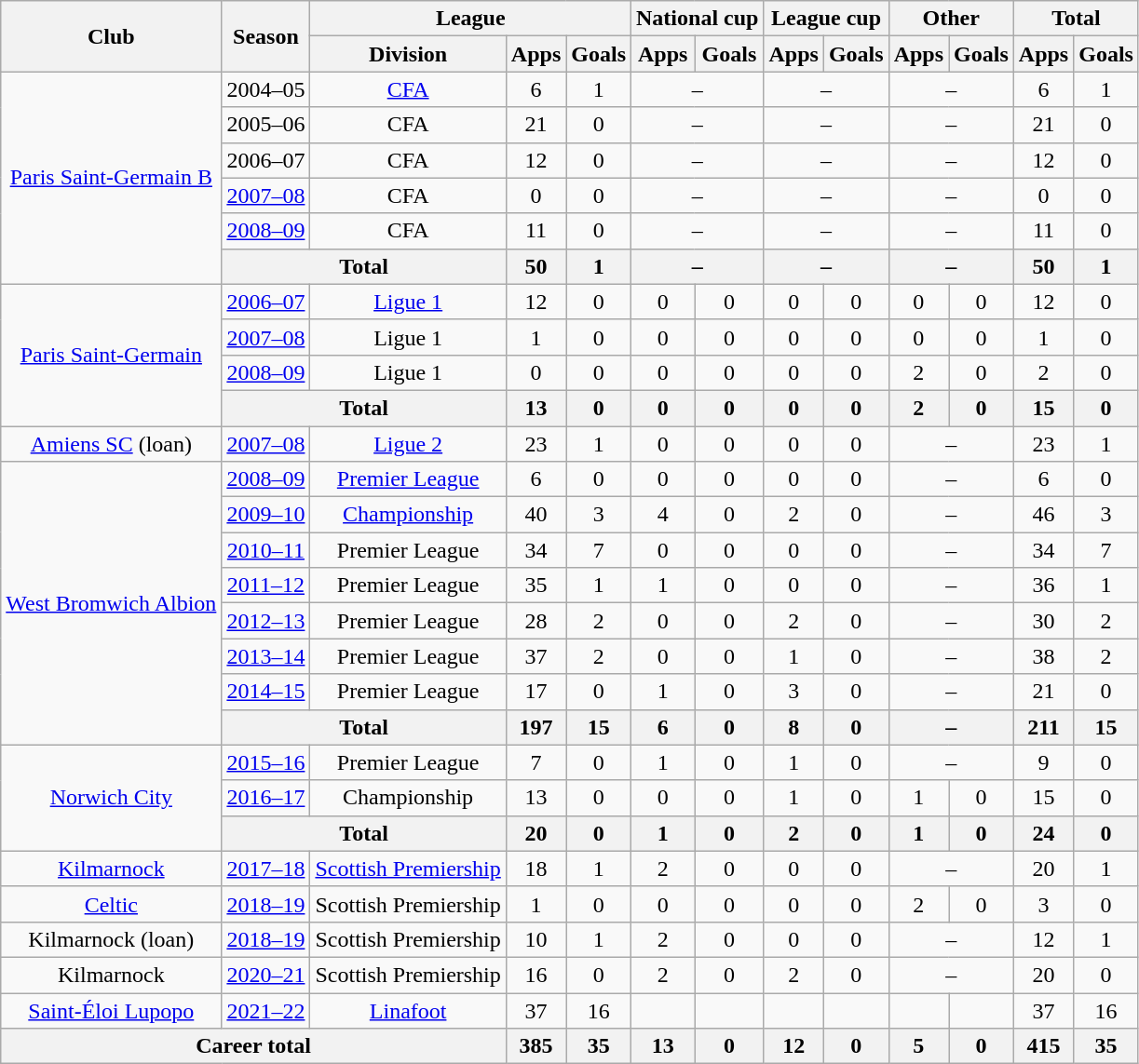<table class="wikitable" style="text-align: center;">
<tr>
<th rowspan="2">Club</th>
<th rowspan="2">Season</th>
<th colspan="3">League</th>
<th colspan="2">National cup</th>
<th colspan="2">League cup</th>
<th colspan="2">Other</th>
<th colspan="2">Total</th>
</tr>
<tr>
<th>Division</th>
<th>Apps</th>
<th>Goals</th>
<th>Apps</th>
<th>Goals</th>
<th>Apps</th>
<th>Goals</th>
<th>Apps</th>
<th>Goals</th>
<th>Apps</th>
<th>Goals</th>
</tr>
<tr>
<td rowspan=6><a href='#'>Paris Saint-Germain B</a></td>
<td>2004–05</td>
<td><a href='#'>CFA</a></td>
<td>6</td>
<td>1</td>
<td colspan="2">–</td>
<td colspan="2">–</td>
<td colspan="2">–</td>
<td>6</td>
<td>1</td>
</tr>
<tr>
<td>2005–06</td>
<td>CFA</td>
<td>21</td>
<td>0</td>
<td colspan="2">–</td>
<td colspan="2">–</td>
<td colspan="2">–</td>
<td>21</td>
<td>0</td>
</tr>
<tr>
<td>2006–07</td>
<td>CFA</td>
<td>12</td>
<td>0</td>
<td colspan="2">–</td>
<td colspan="2">–</td>
<td colspan="2">–</td>
<td>12</td>
<td>0</td>
</tr>
<tr>
<td><a href='#'>2007–08</a></td>
<td>CFA</td>
<td>0</td>
<td>0</td>
<td colspan="2">–</td>
<td colspan="2">–</td>
<td colspan="2">–</td>
<td>0</td>
<td>0</td>
</tr>
<tr>
<td><a href='#'>2008–09</a></td>
<td>CFA</td>
<td>11</td>
<td>0</td>
<td colspan="2">–</td>
<td colspan="2">–</td>
<td colspan="2">–</td>
<td>11</td>
<td>0</td>
</tr>
<tr>
<th colspan=2>Total</th>
<th>50</th>
<th>1</th>
<th colspan="2">–</th>
<th colspan="2">–</th>
<th colspan="2">–</th>
<th>50</th>
<th>1</th>
</tr>
<tr>
<td rowspan=4><a href='#'>Paris Saint-Germain</a></td>
<td><a href='#'>2006–07</a></td>
<td><a href='#'>Ligue 1</a></td>
<td>12</td>
<td>0</td>
<td>0</td>
<td>0</td>
<td>0</td>
<td>0</td>
<td>0</td>
<td>0</td>
<td>12</td>
<td>0</td>
</tr>
<tr>
<td><a href='#'>2007–08</a></td>
<td>Ligue 1</td>
<td>1</td>
<td>0</td>
<td>0</td>
<td>0</td>
<td>0</td>
<td>0</td>
<td>0</td>
<td>0</td>
<td>1</td>
<td>0</td>
</tr>
<tr>
<td><a href='#'>2008–09</a></td>
<td>Ligue 1</td>
<td>0</td>
<td>0</td>
<td>0</td>
<td>0</td>
<td>0</td>
<td>0</td>
<td>2</td>
<td>0</td>
<td>2</td>
<td>0</td>
</tr>
<tr>
<th colspan=2>Total</th>
<th>13</th>
<th>0</th>
<th>0</th>
<th>0</th>
<th>0</th>
<th>0</th>
<th>2</th>
<th>0</th>
<th>15</th>
<th>0</th>
</tr>
<tr>
<td><a href='#'>Amiens SC</a> (loan)</td>
<td><a href='#'>2007–08</a></td>
<td><a href='#'>Ligue 2</a></td>
<td>23</td>
<td>1</td>
<td>0</td>
<td>0</td>
<td>0</td>
<td>0</td>
<td colspan="2">–</td>
<td>23</td>
<td>1</td>
</tr>
<tr>
<td rowspan=8><a href='#'>West Bromwich Albion</a></td>
<td><a href='#'>2008–09</a></td>
<td><a href='#'>Premier League</a></td>
<td>6</td>
<td>0</td>
<td>0</td>
<td>0</td>
<td>0</td>
<td>0</td>
<td colspan="2">–</td>
<td>6</td>
<td>0</td>
</tr>
<tr>
<td><a href='#'>2009–10</a></td>
<td><a href='#'>Championship</a></td>
<td>40</td>
<td>3</td>
<td>4</td>
<td>0</td>
<td>2</td>
<td>0</td>
<td colspan="2">–</td>
<td>46</td>
<td>3</td>
</tr>
<tr>
<td><a href='#'>2010–11</a></td>
<td>Premier League</td>
<td>34</td>
<td>7</td>
<td>0</td>
<td>0</td>
<td>0</td>
<td>0</td>
<td colspan="2">–</td>
<td>34</td>
<td>7</td>
</tr>
<tr>
<td><a href='#'>2011–12</a></td>
<td>Premier League</td>
<td>35</td>
<td>1</td>
<td>1</td>
<td>0</td>
<td>0</td>
<td>0</td>
<td colspan="2">–</td>
<td>36</td>
<td>1</td>
</tr>
<tr>
<td><a href='#'>2012–13</a></td>
<td>Premier League</td>
<td>28</td>
<td>2</td>
<td>0</td>
<td>0</td>
<td>2</td>
<td>0</td>
<td colspan="2">–</td>
<td>30</td>
<td>2</td>
</tr>
<tr>
<td><a href='#'>2013–14</a></td>
<td>Premier League</td>
<td>37</td>
<td>2</td>
<td>0</td>
<td>0</td>
<td>1</td>
<td>0</td>
<td colspan="2">–</td>
<td>38</td>
<td>2</td>
</tr>
<tr>
<td><a href='#'>2014–15</a></td>
<td>Premier League</td>
<td>17</td>
<td>0</td>
<td>1</td>
<td>0</td>
<td>3</td>
<td>0</td>
<td colspan="2">–</td>
<td>21</td>
<td>0</td>
</tr>
<tr>
<th colspan=2>Total</th>
<th>197</th>
<th>15</th>
<th>6</th>
<th>0</th>
<th>8</th>
<th>0</th>
<th colspan="2">–</th>
<th>211</th>
<th>15</th>
</tr>
<tr>
<td rowspan=3><a href='#'>Norwich City</a></td>
<td><a href='#'>2015–16</a></td>
<td>Premier League</td>
<td>7</td>
<td>0</td>
<td>1</td>
<td>0</td>
<td>1</td>
<td>0</td>
<td colspan="2">–</td>
<td>9</td>
<td>0</td>
</tr>
<tr>
<td><a href='#'>2016–17</a></td>
<td>Championship</td>
<td>13</td>
<td>0</td>
<td>0</td>
<td>0</td>
<td>1</td>
<td>0</td>
<td>1</td>
<td>0</td>
<td>15</td>
<td>0</td>
</tr>
<tr>
<th colspan=2>Total</th>
<th>20</th>
<th>0</th>
<th>1</th>
<th>0</th>
<th>2</th>
<th>0</th>
<th>1</th>
<th>0</th>
<th>24</th>
<th>0</th>
</tr>
<tr>
<td><a href='#'>Kilmarnock</a></td>
<td><a href='#'>2017–18</a></td>
<td><a href='#'>Scottish Premiership</a></td>
<td>18</td>
<td>1</td>
<td>2</td>
<td>0</td>
<td>0</td>
<td>0</td>
<td colspan="2">–</td>
<td>20</td>
<td>1</td>
</tr>
<tr>
<td><a href='#'>Celtic</a></td>
<td><a href='#'>2018–19</a></td>
<td>Scottish Premiership</td>
<td>1</td>
<td>0</td>
<td>0</td>
<td>0</td>
<td>0</td>
<td>0</td>
<td>2</td>
<td>0</td>
<td>3</td>
<td>0</td>
</tr>
<tr>
<td>Kilmarnock (loan)</td>
<td><a href='#'>2018–19</a></td>
<td>Scottish Premiership</td>
<td>10</td>
<td>1</td>
<td>2</td>
<td>0</td>
<td>0</td>
<td>0</td>
<td colspan="2">–</td>
<td>12</td>
<td>1</td>
</tr>
<tr>
<td>Kilmarnock</td>
<td><a href='#'>2020–21</a></td>
<td>Scottish Premiership</td>
<td>16</td>
<td>0</td>
<td>2</td>
<td>0</td>
<td>2</td>
<td>0</td>
<td colspan="2">–</td>
<td>20</td>
<td>0</td>
</tr>
<tr>
<td><a href='#'>Saint-Éloi Lupopo</a></td>
<td><a href='#'>2021–22</a></td>
<td><a href='#'>Linafoot</a></td>
<td>37</td>
<td>16</td>
<td></td>
<td></td>
<td></td>
<td></td>
<td></td>
<td></td>
<td>37</td>
<td>16</td>
</tr>
<tr>
<th colspan="3">Career total</th>
<th>385</th>
<th>35</th>
<th>13</th>
<th>0</th>
<th>12</th>
<th>0</th>
<th>5</th>
<th>0</th>
<th>415</th>
<th>35</th>
</tr>
</table>
